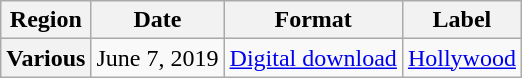<table class="wikitable plainrowheaders">
<tr>
<th>Region</th>
<th>Date</th>
<th>Format</th>
<th>Label</th>
</tr>
<tr>
<th scope="row">Various</th>
<td>June 7, 2019</td>
<td><a href='#'>Digital download</a></td>
<td><a href='#'>Hollywood</a></td>
</tr>
</table>
